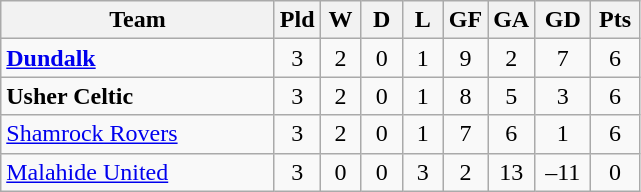<table class="wikitable" style="text-align: center;">
<tr>
<th width="175">Team</th>
<th width="20">Pld</th>
<th width="20">W</th>
<th width="20">D</th>
<th width="20">L</th>
<th width="20">GF</th>
<th width="20">GA</th>
<th width="30">GD</th>
<th width="25">Pts</th>
</tr>
<tr>
<td style="text-align:left;"><strong><a href='#'>Dundalk</a></strong></td>
<td>3</td>
<td>2</td>
<td>0</td>
<td>1</td>
<td>9</td>
<td>2</td>
<td>7</td>
<td>6</td>
</tr>
<tr>
<td style="text-align:left;"><strong>Usher Celtic</strong></td>
<td>3</td>
<td>2</td>
<td>0</td>
<td>1</td>
<td>8</td>
<td>5</td>
<td>3</td>
<td>6</td>
</tr>
<tr>
<td style="text-align:left;"><a href='#'>Shamrock Rovers</a></td>
<td>3</td>
<td>2</td>
<td>0</td>
<td>1</td>
<td>7</td>
<td>6</td>
<td>1</td>
<td>6</td>
</tr>
<tr>
<td style="text-align:left;"><a href='#'>Malahide United</a></td>
<td>3</td>
<td>0</td>
<td>0</td>
<td>3</td>
<td>2</td>
<td>13</td>
<td>–11</td>
<td>0</td>
</tr>
</table>
